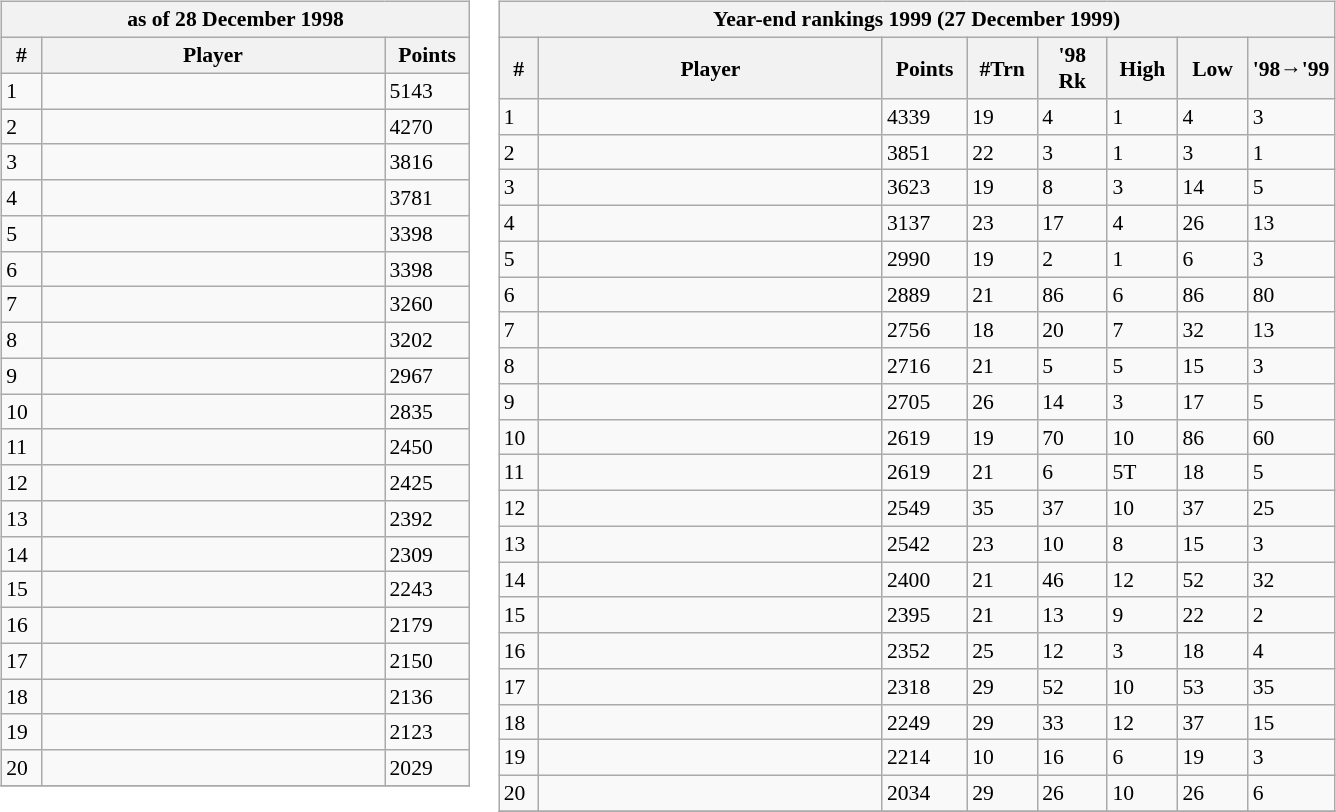<table>
<tr valign="top" align="center">
<td><br><table class="wikitable" style="font-size:90%">
<tr>
<th colspan="3">as of 28 December 1998</th>
</tr>
<tr>
<th width="20">#</th>
<th width="222">Player</th>
<th width="50">Points</th>
</tr>
<tr>
<td>1</td>
<td align="left"></td>
<td>5143</td>
</tr>
<tr>
<td>2</td>
<td align="left"></td>
<td>4270</td>
</tr>
<tr>
<td>3</td>
<td align="left"></td>
<td>3816</td>
</tr>
<tr>
<td>4</td>
<td align="left"></td>
<td>3781</td>
</tr>
<tr>
<td>5</td>
<td align="left"></td>
<td>3398</td>
</tr>
<tr>
<td>6</td>
<td align="left"></td>
<td>3398</td>
</tr>
<tr>
<td>7</td>
<td align="left"></td>
<td>3260</td>
</tr>
<tr>
<td>8</td>
<td align="left"></td>
<td>3202</td>
</tr>
<tr>
<td>9</td>
<td align="left"></td>
<td>2967</td>
</tr>
<tr>
<td>10</td>
<td align="left"></td>
<td>2835</td>
</tr>
<tr>
<td>11</td>
<td align="left"></td>
<td>2450</td>
</tr>
<tr>
<td>12</td>
<td align="left"></td>
<td>2425</td>
</tr>
<tr>
<td>13</td>
<td align="left"></td>
<td>2392</td>
</tr>
<tr>
<td>14</td>
<td align="left"></td>
<td>2309</td>
</tr>
<tr>
<td>15</td>
<td align="left"></td>
<td>2243</td>
</tr>
<tr>
<td>16</td>
<td align="left"></td>
<td>2179</td>
</tr>
<tr>
<td>17</td>
<td align="left"></td>
<td>2150</td>
</tr>
<tr>
<td>18</td>
<td align="left"></td>
<td>2136</td>
</tr>
<tr>
<td>19</td>
<td align="left"></td>
<td>2123</td>
</tr>
<tr>
<td>20</td>
<td align="left"></td>
<td>2029</td>
</tr>
<tr>
</tr>
</table>
</td>
<td><br><table class="wikitable" style="font-size:90%">
<tr>
<th colspan="8">Year-end rankings 1999 (27 December 1999)</th>
</tr>
<tr>
<th width="20">#</th>
<th width="222">Player</th>
<th width="50">Points</th>
<th width="40">#Trn</th>
<th width="40">'98 Rk</th>
<th width="40">High</th>
<th width="40">Low</th>
<th width="50">'98→'99</th>
</tr>
<tr>
<td>1</td>
<td align="left"></td>
<td>4339</td>
<td>19</td>
<td>4</td>
<td>1</td>
<td>4</td>
<td> 3</td>
</tr>
<tr>
<td>2</td>
<td align="left"></td>
<td>3851</td>
<td>22</td>
<td>3</td>
<td>1</td>
<td>3</td>
<td> 1</td>
</tr>
<tr>
<td>3</td>
<td align="left"></td>
<td>3623</td>
<td>19</td>
<td>8</td>
<td>3</td>
<td>14</td>
<td> 5</td>
</tr>
<tr>
<td>4</td>
<td align="left"></td>
<td>3137</td>
<td>23</td>
<td>17</td>
<td>4</td>
<td>26</td>
<td> 13</td>
</tr>
<tr>
<td>5</td>
<td align="left"></td>
<td>2990</td>
<td>19</td>
<td>2</td>
<td>1</td>
<td>6</td>
<td> 3</td>
</tr>
<tr>
<td>6</td>
<td align="left"></td>
<td>2889</td>
<td>21</td>
<td>86</td>
<td>6</td>
<td>86</td>
<td> 80</td>
</tr>
<tr>
<td>7</td>
<td align="left"></td>
<td>2756</td>
<td>18</td>
<td>20</td>
<td>7</td>
<td>32</td>
<td> 13</td>
</tr>
<tr>
<td>8</td>
<td align="left"></td>
<td>2716</td>
<td>21</td>
<td>5</td>
<td>5</td>
<td>15</td>
<td> 3</td>
</tr>
<tr>
<td>9</td>
<td align="left"></td>
<td>2705</td>
<td>26</td>
<td>14</td>
<td>3</td>
<td>17</td>
<td> 5</td>
</tr>
<tr>
<td>10</td>
<td align="left"></td>
<td>2619</td>
<td>19</td>
<td>70</td>
<td>10</td>
<td>86</td>
<td> 60</td>
</tr>
<tr>
<td>11</td>
<td align="left"></td>
<td>2619</td>
<td>21</td>
<td>6</td>
<td>5T</td>
<td>18</td>
<td> 5</td>
</tr>
<tr>
<td>12</td>
<td align="left"></td>
<td>2549</td>
<td>35</td>
<td>37</td>
<td>10</td>
<td>37</td>
<td> 25</td>
</tr>
<tr>
<td>13</td>
<td align="left"></td>
<td>2542</td>
<td>23</td>
<td>10</td>
<td>8</td>
<td>15</td>
<td> 3</td>
</tr>
<tr>
<td>14</td>
<td align="left"></td>
<td>2400</td>
<td>21</td>
<td>46</td>
<td>12</td>
<td>52</td>
<td> 32</td>
</tr>
<tr>
<td>15</td>
<td align="left"></td>
<td>2395</td>
<td>21</td>
<td>13</td>
<td>9</td>
<td>22</td>
<td> 2</td>
</tr>
<tr>
<td>16</td>
<td align="left"></td>
<td>2352</td>
<td>25</td>
<td>12</td>
<td>3</td>
<td>18</td>
<td> 4</td>
</tr>
<tr>
<td>17</td>
<td align="left"></td>
<td>2318</td>
<td>29</td>
<td>52</td>
<td>10</td>
<td>53</td>
<td> 35</td>
</tr>
<tr>
<td>18</td>
<td align="left"></td>
<td>2249</td>
<td>29</td>
<td>33</td>
<td>12</td>
<td>37</td>
<td> 15</td>
</tr>
<tr>
<td>19</td>
<td align="left"></td>
<td>2214</td>
<td>10</td>
<td>16</td>
<td>6</td>
<td>19</td>
<td> 3</td>
</tr>
<tr>
<td>20</td>
<td align="left"></td>
<td>2034</td>
<td>29</td>
<td>26</td>
<td>10</td>
<td>26</td>
<td> 6</td>
</tr>
<tr>
</tr>
</table>
</td>
<td></td>
</tr>
<tr>
</tr>
</table>
